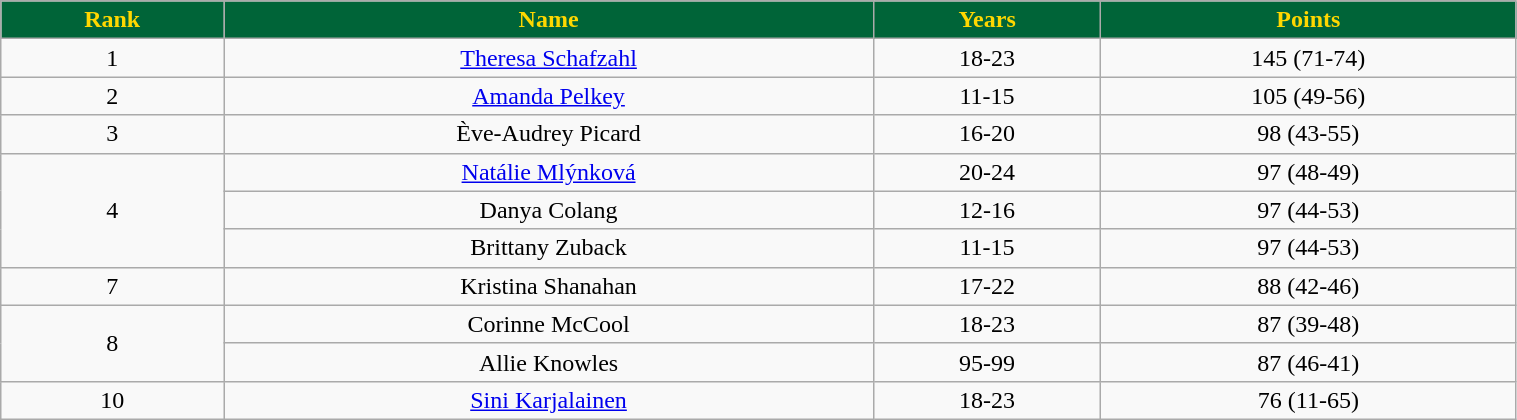<table class="wikitable" style="width:80%;">
<tr style="text-align:center; background:#006438; color:gold;">
<td><strong>Rank</strong></td>
<td><strong>Name</strong></td>
<td><strong>Years</strong></td>
<td><strong>Points</strong></td>
</tr>
<tr style="text-align:center;" bgcolor="">
<td>1</td>
<td><a href='#'>Theresa Schafzahl</a></td>
<td>18-23</td>
<td>145 (71-74)</td>
</tr>
<tr style="text-align:center;" bgcolor="">
<td>2</td>
<td><a href='#'>Amanda Pelkey</a></td>
<td>11-15</td>
<td>105 (49-56)</td>
</tr>
<tr style="text-align:center;" bgcolor="">
<td>3</td>
<td>Ève-Audrey Picard</td>
<td>16-20</td>
<td>98 (43-55)</td>
</tr>
<tr style="text-align:center;" bgcolor="">
<td rowspan="3">4</td>
<td><a href='#'>Natálie Mlýnková</a></td>
<td>20-24</td>
<td>97 (48-49)</td>
</tr>
<tr style="text-align:center;" bgcolor="">
<td>Danya Colang</td>
<td>12-16</td>
<td>97 (44-53)</td>
</tr>
<tr style="text-align:center;" bgcolor="">
<td>Brittany Zuback</td>
<td>11-15</td>
<td>97 (44-53)</td>
</tr>
<tr style="text-align:center;" bgcolor="">
<td>7</td>
<td>Kristina Shanahan</td>
<td>17-22</td>
<td>88 (42-46)</td>
</tr>
<tr style="text-align:center;" bgcolor="">
<td rowspan="2">8</td>
<td>Corinne McCool</td>
<td>18-23</td>
<td>87 (39-48)</td>
</tr>
<tr style="text-align:center;" bgcolor="">
<td>Allie Knowles</td>
<td>95-99</td>
<td>87 (46-41)</td>
</tr>
<tr style="text-align:center;" bgcolor="">
<td>10</td>
<td><a href='#'>Sini Karjalainen</a></td>
<td>18-23</td>
<td>76 (11-65)</td>
</tr>
</table>
